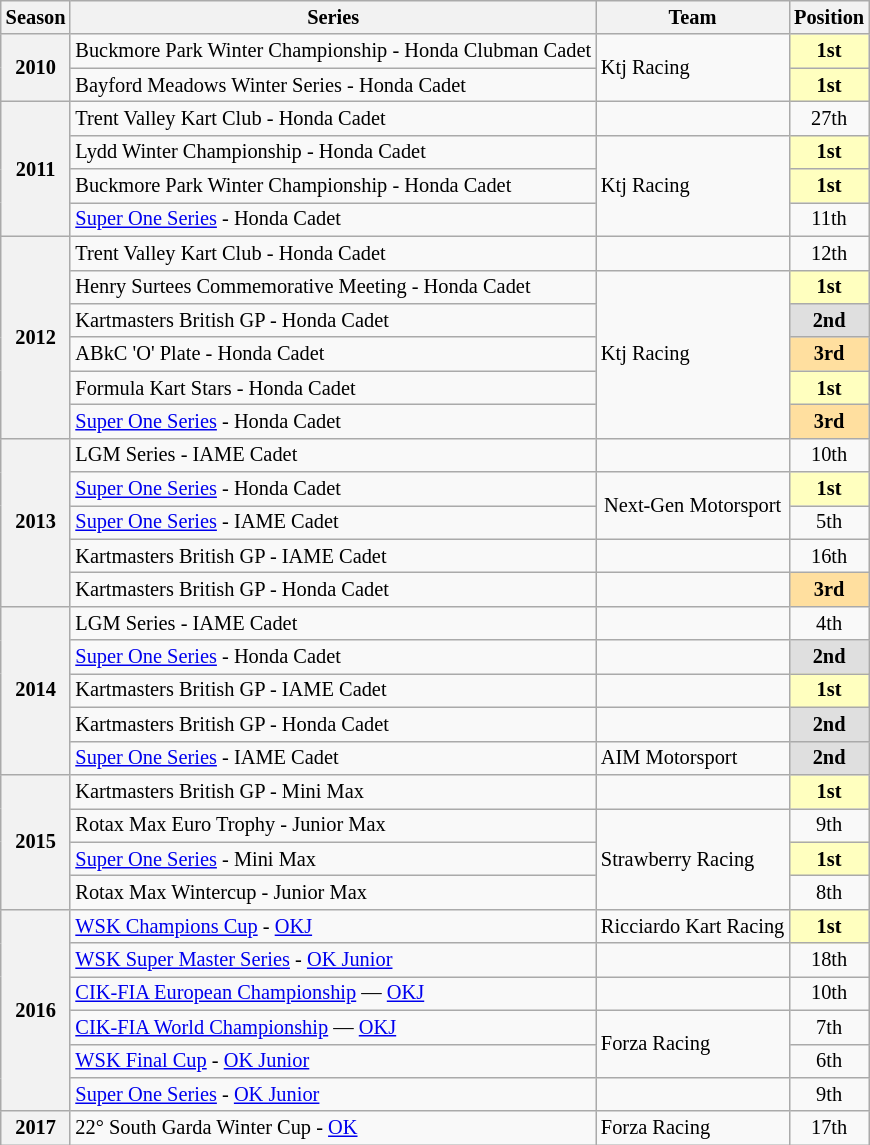<table class="wikitable" style="font-size: 85%; text-align:center">
<tr>
<th>Season</th>
<th>Series</th>
<th>Team</th>
<th>Position</th>
</tr>
<tr>
<th rowspan="2">2010</th>
<td align="left">Buckmore Park Winter Championship - Honda Clubman Cadet</td>
<td rowspan="2" align="left">Ktj Racing</td>
<td style="background:#FFFFBF"><strong>1st</strong></td>
</tr>
<tr>
<td align="left">Bayford Meadows Winter Series - Honda Cadet</td>
<td style="background:#FFFFBF"><strong>1st</strong></td>
</tr>
<tr>
<th rowspan="4">2011</th>
<td align="left">Trent Valley Kart Club - Honda Cadet</td>
<td align="left"></td>
<td>27th</td>
</tr>
<tr>
<td align="left">Lydd Winter Championship - Honda Cadet</td>
<td rowspan="3" align="left">Ktj Racing</td>
<td style="background:#FFFFBF"><strong>1st</strong></td>
</tr>
<tr>
<td align="left">Buckmore Park Winter Championship - Honda Cadet</td>
<td style="background:#FFFFBF"><strong>1st</strong></td>
</tr>
<tr>
<td align="left"><a href='#'>Super One Series</a> - Honda Cadet</td>
<td>11th</td>
</tr>
<tr>
<th rowspan="6">2012</th>
<td align="left">Trent Valley Kart Club - Honda Cadet</td>
<td align="left"></td>
<td>12th</td>
</tr>
<tr>
<td align="left">Henry Surtees Commemorative Meeting - Honda Cadet</td>
<td rowspan="5" align="left">Ktj Racing</td>
<td style="background:#FFFFBF"><strong>1st</strong></td>
</tr>
<tr>
<td align="left">Kartmasters British GP - Honda Cadet</td>
<td style="background:#DFDFDF"><strong>2nd</strong></td>
</tr>
<tr>
<td align="left">ABkC 'O' Plate - Honda Cadet</td>
<td style="background:#FFDF9F"><strong>3rd</strong></td>
</tr>
<tr>
<td align="left">Formula Kart Stars - Honda Cadet</td>
<td style="background:#FFFFBF"><strong>1st</strong></td>
</tr>
<tr>
<td align="left"><a href='#'>Super One Series</a> - Honda Cadet</td>
<td style="background:#FFDF9F"><strong>3rd</strong></td>
</tr>
<tr>
<th rowspan="5">2013</th>
<td align="left">LGM Series - IAME Cadet</td>
<td align="left"></td>
<td>10th</td>
</tr>
<tr>
<td align="left"><a href='#'>Super One Series</a> - Honda Cadet</td>
<td rowspan="2">Next-Gen Motorsport</td>
<td style="background:#FFFFBF"><strong>1st</strong></td>
</tr>
<tr>
<td align="left"><a href='#'>Super One Series</a> - IAME Cadet</td>
<td>5th</td>
</tr>
<tr>
<td align="left">Kartmasters British GP - IAME Cadet</td>
<td align="left"></td>
<td>16th</td>
</tr>
<tr>
<td align="left">Kartmasters British GP - Honda Cadet</td>
<td align="left"></td>
<td style="background:#FFDF9F"><strong>3rd</strong></td>
</tr>
<tr>
<th rowspan="5">2014</th>
<td align="left">LGM Series - IAME Cadet</td>
<td align="left"></td>
<td>4th</td>
</tr>
<tr>
<td align="left"><a href='#'>Super One Series</a> - Honda Cadet</td>
<td align="left"></td>
<td style="background:#DFDFDF"><strong>2nd</strong></td>
</tr>
<tr>
<td align="left">Kartmasters British GP - IAME Cadet</td>
<td align="left"></td>
<td style="background:#FFFFBF"><strong>1st</strong></td>
</tr>
<tr>
<td align="left">Kartmasters British GP - Honda Cadet</td>
<td align="left"></td>
<td style="background:#DFDFDF"><strong>2nd</strong></td>
</tr>
<tr>
<td align="left"><a href='#'>Super One Series</a> - IAME Cadet</td>
<td align="left">AIM Motorsport</td>
<td style="background:#DFDFDF"><strong>2nd</strong></td>
</tr>
<tr>
<th rowspan="4">2015</th>
<td align="left">Kartmasters British GP - Mini Max</td>
<td align="left"></td>
<td style="background:#FFFFBF"><strong>1st</strong></td>
</tr>
<tr>
<td align="left">Rotax Max Euro Trophy - Junior Max</td>
<td rowspan="3" align="left">Strawberry Racing</td>
<td>9th</td>
</tr>
<tr>
<td align="left"><a href='#'>Super One Series</a> - Mini Max</td>
<td style="background:#FFFFBF"><strong>1st</strong></td>
</tr>
<tr>
<td align="left">Rotax Max Wintercup - Junior Max</td>
<td>8th</td>
</tr>
<tr>
<th rowspan="6">2016</th>
<td align="left"><a href='#'>WSK Champions Cup</a> - <a href='#'>OKJ</a></td>
<td align="left">Ricciardo Kart Racing</td>
<td style="background:#FFFFBF"><strong>1st</strong></td>
</tr>
<tr>
<td align="left"><a href='#'>WSK Super Master Series</a> - <a href='#'>OK Junior</a></td>
<td align="left"></td>
<td>18th</td>
</tr>
<tr>
<td align="left"><a href='#'>CIK-FIA European Championship</a> — <a href='#'>OKJ</a></td>
<td align="left"></td>
<td>10th</td>
</tr>
<tr>
<td align="left"><a href='#'>CIK-FIA World Championship</a> — <a href='#'>OKJ</a></td>
<td rowspan="2" align="left">Forza Racing</td>
<td>7th</td>
</tr>
<tr>
<td align="left"><a href='#'>WSK Final Cup</a> - <a href='#'>OK Junior</a></td>
<td>6th</td>
</tr>
<tr>
<td align="left"><a href='#'>Super One Series</a> - <a href='#'>OK Junior</a></td>
<td align="left"></td>
<td>9th</td>
</tr>
<tr>
<th>2017</th>
<td align="left">22° South Garda Winter Cup - <a href='#'>OK</a></td>
<td align="left">Forza Racing</td>
<td>17th</td>
</tr>
</table>
